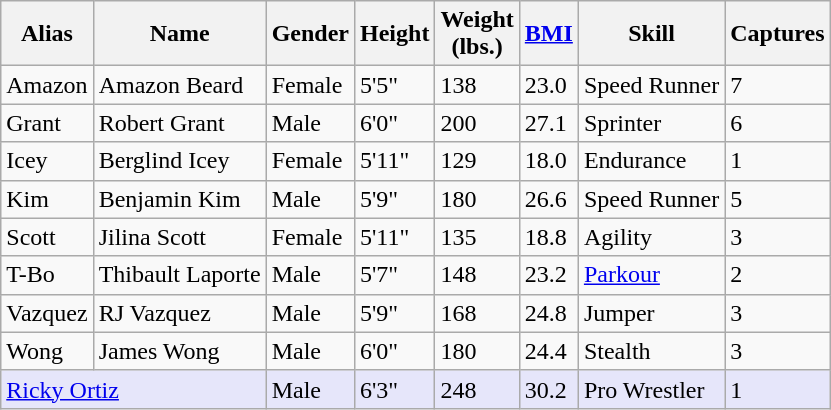<table class="wikitable sortable">
<tr>
<th>Alias</th>
<th>Name</th>
<th>Gender</th>
<th>Height</th>
<th>Weight<br>(lbs.)</th>
<th><a href='#'>BMI</a></th>
<th>Skill</th>
<th>Captures</th>
</tr>
<tr>
<td>Amazon</td>
<td>Amazon Beard</td>
<td>Female</td>
<td>5'5"</td>
<td>138</td>
<td>23.0</td>
<td>Speed Runner</td>
<td>7</td>
</tr>
<tr>
<td>Grant</td>
<td>Robert Grant</td>
<td>Male</td>
<td>6'0"</td>
<td>200</td>
<td>27.1</td>
<td>Sprinter</td>
<td>6</td>
</tr>
<tr>
<td>Icey</td>
<td>Berglind Icey</td>
<td>Female</td>
<td>5'11"</td>
<td>129</td>
<td>18.0</td>
<td>Endurance</td>
<td>1</td>
</tr>
<tr>
<td>Kim</td>
<td>Benjamin Kim</td>
<td>Male</td>
<td>5'9"</td>
<td>180</td>
<td>26.6</td>
<td>Speed Runner</td>
<td>5</td>
</tr>
<tr>
<td>Scott</td>
<td>Jilina Scott</td>
<td>Female</td>
<td>5'11"</td>
<td>135</td>
<td>18.8</td>
<td>Agility</td>
<td>3</td>
</tr>
<tr>
<td>T-Bo</td>
<td>Thibault Laporte</td>
<td>Male</td>
<td>5'7"</td>
<td>148</td>
<td>23.2</td>
<td><a href='#'>Parkour</a></td>
<td>2</td>
</tr>
<tr>
<td>Vazquez</td>
<td>RJ Vazquez</td>
<td>Male</td>
<td>5'9"</td>
<td>168</td>
<td>24.8</td>
<td>Jumper</td>
<td>3</td>
</tr>
<tr>
<td>Wong</td>
<td>James Wong</td>
<td>Male</td>
<td>6'0"</td>
<td>180</td>
<td>24.4</td>
<td>Stealth</td>
<td>3</td>
</tr>
<tr bgcolor="lavender">
<td colspan="2"><a href='#'>Ricky Ortiz</a></td>
<td>Male</td>
<td>6'3"</td>
<td>248</td>
<td>30.2</td>
<td>Pro Wrestler</td>
<td>1</td>
</tr>
</table>
